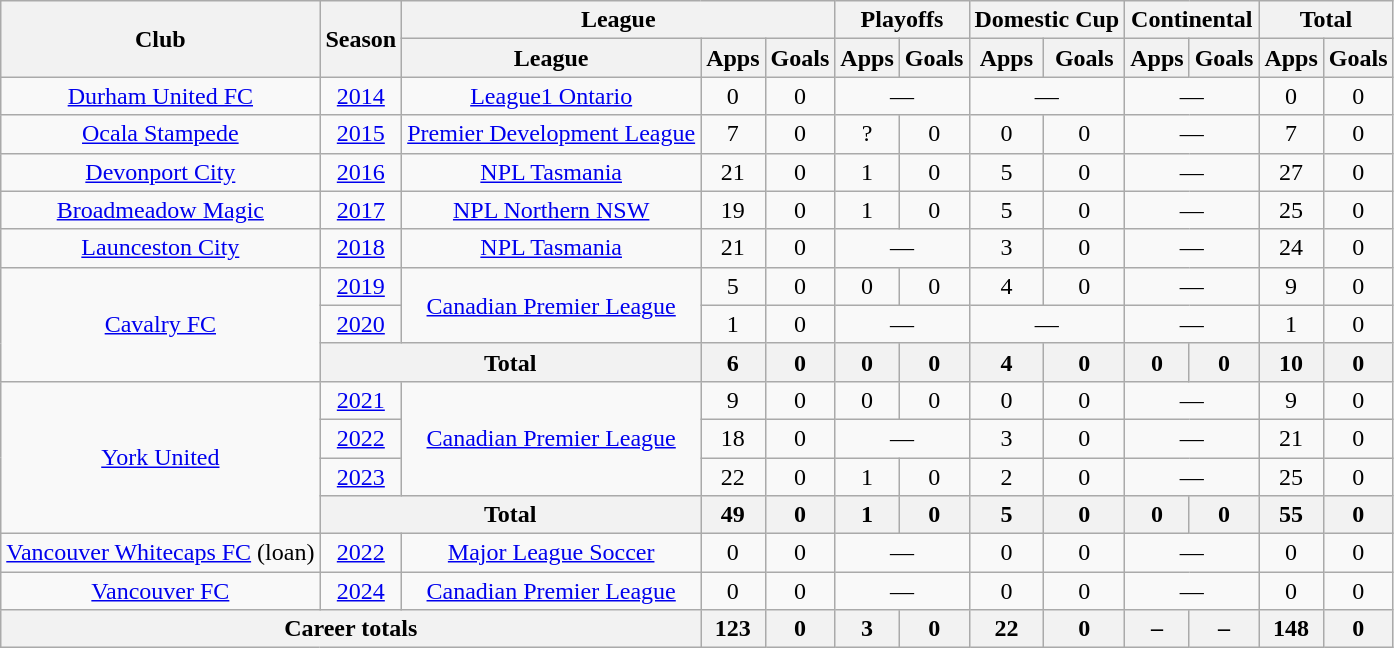<table class="wikitable" style="text-align: center;">
<tr>
<th rowspan="2">Club</th>
<th rowspan="2">Season</th>
<th colspan="3">League</th>
<th colspan="2">Playoffs</th>
<th colspan="2">Domestic Cup</th>
<th colspan="2">Continental</th>
<th colspan="2">Total</th>
</tr>
<tr>
<th>League</th>
<th>Apps</th>
<th>Goals</th>
<th>Apps</th>
<th>Goals</th>
<th>Apps</th>
<th>Goals</th>
<th>Apps</th>
<th>Goals</th>
<th>Apps</th>
<th>Goals</th>
</tr>
<tr>
<td><a href='#'>Durham United FC</a></td>
<td><a href='#'>2014</a></td>
<td><a href='#'>League1 Ontario</a></td>
<td>0</td>
<td>0</td>
<td colspan=2>—</td>
<td colspan=2>—</td>
<td colspan=2>—</td>
<td>0</td>
<td>0</td>
</tr>
<tr>
<td><a href='#'>Ocala Stampede</a></td>
<td><a href='#'>2015</a></td>
<td><a href='#'>Premier Development League</a></td>
<td>7</td>
<td>0</td>
<td>?</td>
<td>0</td>
<td>0</td>
<td>0</td>
<td colspan=2>—</td>
<td>7</td>
<td>0</td>
</tr>
<tr>
<td><a href='#'>Devonport City</a></td>
<td><a href='#'>2016</a></td>
<td><a href='#'>NPL Tasmania</a></td>
<td>21</td>
<td>0</td>
<td>1</td>
<td>0</td>
<td>5</td>
<td>0</td>
<td colspan=2>—</td>
<td>27</td>
<td>0</td>
</tr>
<tr>
<td><a href='#'>Broadmeadow Magic</a></td>
<td><a href='#'>2017</a></td>
<td><a href='#'>NPL Northern NSW</a></td>
<td>19</td>
<td>0</td>
<td>1</td>
<td>0</td>
<td>5</td>
<td>0</td>
<td colspan=2>—</td>
<td>25</td>
<td>0</td>
</tr>
<tr>
<td><a href='#'>Launceston City</a></td>
<td><a href='#'>2018</a></td>
<td><a href='#'>NPL Tasmania</a></td>
<td>21</td>
<td>0</td>
<td colspan=2>—</td>
<td>3</td>
<td>0</td>
<td colspan=2>—</td>
<td>24</td>
<td>0</td>
</tr>
<tr>
<td rowspan="3"><a href='#'>Cavalry FC</a></td>
<td><a href='#'>2019</a></td>
<td rowspan=2><a href='#'>Canadian Premier League</a></td>
<td>5</td>
<td>0</td>
<td>0</td>
<td>0</td>
<td>4</td>
<td>0</td>
<td colspan=2>—</td>
<td>9</td>
<td>0</td>
</tr>
<tr>
<td><a href='#'>2020</a></td>
<td>1</td>
<td>0</td>
<td colspan=2>—</td>
<td colspan=2>—</td>
<td colspan=2>—</td>
<td>1</td>
<td>0</td>
</tr>
<tr>
<th colspan="2">Total</th>
<th>6</th>
<th>0</th>
<th>0</th>
<th>0</th>
<th>4</th>
<th>0</th>
<th>0</th>
<th>0</th>
<th>10</th>
<th>0</th>
</tr>
<tr>
<td rowspan="4"><a href='#'>York United</a></td>
<td><a href='#'>2021</a></td>
<td rowspan=3><a href='#'>Canadian Premier League</a></td>
<td>9</td>
<td>0</td>
<td>0</td>
<td>0</td>
<td>0</td>
<td>0</td>
<td colspan=2>—</td>
<td>9</td>
<td>0</td>
</tr>
<tr>
<td><a href='#'>2022</a></td>
<td>18</td>
<td>0</td>
<td colspan=2>—</td>
<td>3</td>
<td>0</td>
<td colspan=2>—</td>
<td>21</td>
<td>0</td>
</tr>
<tr>
<td><a href='#'>2023</a></td>
<td>22</td>
<td>0</td>
<td>1</td>
<td>0</td>
<td>2</td>
<td>0</td>
<td colspan=2>—</td>
<td>25</td>
<td>0</td>
</tr>
<tr>
<th colspan="2">Total</th>
<th>49</th>
<th>0</th>
<th>1</th>
<th>0</th>
<th>5</th>
<th>0</th>
<th>0</th>
<th>0</th>
<th>55</th>
<th>0</th>
</tr>
<tr>
<td><a href='#'>Vancouver Whitecaps FC</a> (loan)</td>
<td><a href='#'>2022</a></td>
<td><a href='#'>Major League Soccer</a></td>
<td>0</td>
<td>0</td>
<td colspan=2>—</td>
<td>0</td>
<td>0</td>
<td colspan=2>—</td>
<td>0</td>
<td>0</td>
</tr>
<tr>
<td><a href='#'>Vancouver FC</a></td>
<td><a href='#'>2024</a></td>
<td><a href='#'>Canadian Premier League</a></td>
<td>0</td>
<td>0</td>
<td colspan=2>—</td>
<td>0</td>
<td>0</td>
<td colspan=2>—</td>
<td>0</td>
<td>0</td>
</tr>
<tr>
<th colspan="3">Career totals</th>
<th>123</th>
<th>0</th>
<th>3</th>
<th>0</th>
<th>22</th>
<th>0</th>
<th>–</th>
<th>–</th>
<th>148</th>
<th>0</th>
</tr>
</table>
